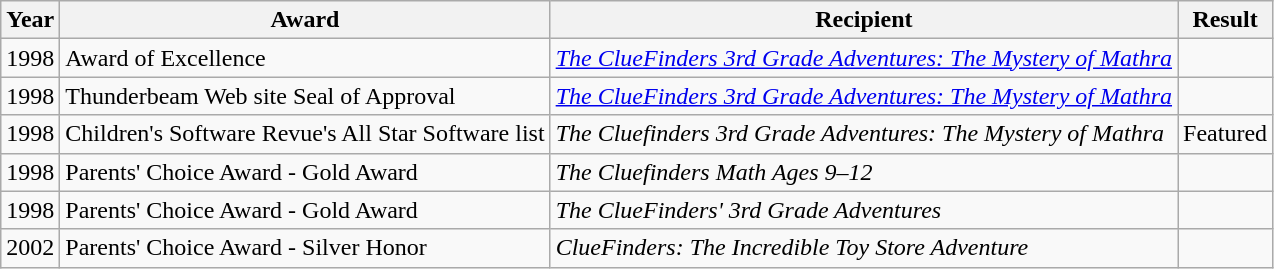<table class="wikitable">
<tr>
<th>Year</th>
<th>Award</th>
<th>Recipient</th>
<th>Result</th>
</tr>
<tr>
<td>1998</td>
<td>Award of Excellence</td>
<td><em><a href='#'>The ClueFinders 3rd Grade Adventures: The Mystery of Mathra</a></em></td>
<td></td>
</tr>
<tr>
<td>1998</td>
<td>Thunderbeam Web site Seal of Approval</td>
<td><em><a href='#'>The ClueFinders 3rd Grade Adventures: The Mystery of Mathra</a></em></td>
<td></td>
</tr>
<tr>
<td>1998</td>
<td>Children's Software Revue's All Star Software list</td>
<td><em>The Cluefinders 3rd Grade Adventures: The Mystery of Mathra</em></td>
<td>Featured</td>
</tr>
<tr>
<td>1998</td>
<td>Parents' Choice Award - Gold Award</td>
<td><em>The Cluefinders Math Ages 9–12</em></td>
<td></td>
</tr>
<tr>
<td>1998</td>
<td>Parents' Choice Award - Gold Award</td>
<td><em>The ClueFinders' 3rd Grade Adventures</em></td>
<td></td>
</tr>
<tr>
<td>2002</td>
<td>Parents' Choice Award - Silver Honor</td>
<td><em>ClueFinders: The Incredible Toy Store Adventure</em></td>
<td></td>
</tr>
</table>
